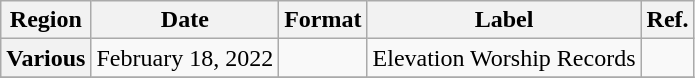<table class="wikitable plainrowheaders">
<tr>
<th scope="col">Region</th>
<th scope="col">Date</th>
<th scope="col">Format</th>
<th scope="col">Label</th>
<th scope="col">Ref.</th>
</tr>
<tr>
<th scope="row">Various</th>
<td>February 18, 2022</td>
<td></td>
<td>Elevation Worship Records</td>
<td></td>
</tr>
<tr>
</tr>
</table>
